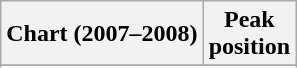<table class="wikitable sortable">
<tr>
<th align="left">Chart (2007–2008)</th>
<th style="text-align:center;">Peak<br>position</th>
</tr>
<tr>
</tr>
<tr>
</tr>
<tr>
</tr>
<tr>
</tr>
<tr>
</tr>
<tr>
</tr>
<tr>
</tr>
</table>
